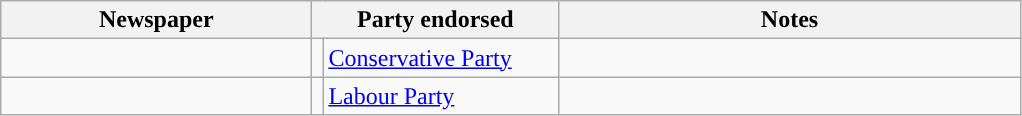<table class="wikitable">
<tr>
<th width=200px>Newspaper</th>
<th colspan=2>Party endorsed</th>
<th width=300px>Notes</th>
</tr>
<tr>
<td></td>
<td style="background-color: "></td>
<td width=150px><a href='#'>Conservative Party</a></td>
<td></td>
</tr>
<tr>
<td></td>
<td style="background-color: "></td>
<td width=150px><a href='#'>Labour Party</a></td>
<td></td>
</tr>
</table>
